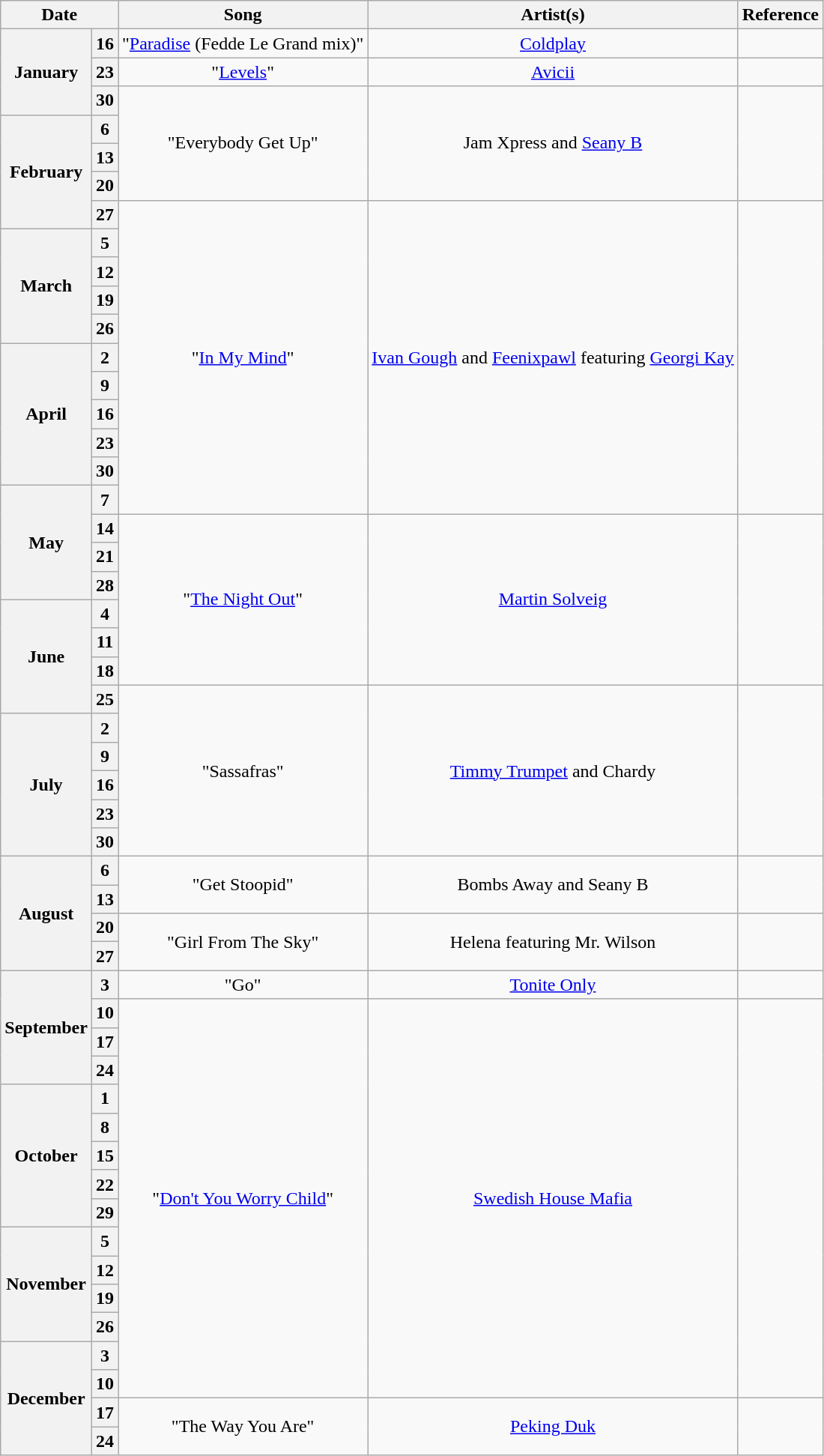<table class="wikitable">
<tr>
<th colspan="2">Date</th>
<th>Song</th>
<th>Artist(s)</th>
<th>Reference</th>
</tr>
<tr>
<th rowspan="3">January</th>
<th>16</th>
<td align="center">"<a href='#'>Paradise</a> (Fedde Le Grand mix)"</td>
<td align="center"><a href='#'>Coldplay</a></td>
<td align="center"></td>
</tr>
<tr>
<th>23</th>
<td align="center">"<a href='#'>Levels</a>"</td>
<td align="center"><a href='#'>Avicii</a></td>
<td align="center"></td>
</tr>
<tr>
<th>30</th>
<td rowspan="4" align="center">"Everybody Get Up"</td>
<td rowspan="4" align="center">Jam Xpress and <a href='#'>Seany B</a></td>
<td rowspan="4" align="center"></td>
</tr>
<tr>
<th rowspan="4">February</th>
<th>6</th>
</tr>
<tr>
<th>13</th>
</tr>
<tr>
<th>20</th>
</tr>
<tr>
<th>27</th>
<td rowspan="11" align="center">"<a href='#'>In My Mind</a>"</td>
<td rowspan="11" align="center"><a href='#'>Ivan Gough</a> and <a href='#'>Feenixpawl</a> featuring <a href='#'>Georgi Kay</a></td>
<td rowspan="11" align="center"></td>
</tr>
<tr>
<th rowspan="4">March</th>
<th>5</th>
</tr>
<tr>
<th>12</th>
</tr>
<tr>
<th>19</th>
</tr>
<tr>
<th>26</th>
</tr>
<tr>
<th rowspan="5">April</th>
<th>2</th>
</tr>
<tr>
<th>9</th>
</tr>
<tr>
<th>16</th>
</tr>
<tr>
<th>23</th>
</tr>
<tr>
<th>30</th>
</tr>
<tr>
<th rowspan="4">May</th>
<th>7</th>
</tr>
<tr>
<th>14</th>
<td rowspan="6" align="center">"<a href='#'>The Night Out</a>"</td>
<td rowspan="6" align="center"><a href='#'>Martin Solveig</a></td>
<td rowspan="6" align="center"></td>
</tr>
<tr>
<th>21</th>
</tr>
<tr>
<th>28</th>
</tr>
<tr>
<th rowspan="4">June</th>
<th>4</th>
</tr>
<tr>
<th>11</th>
</tr>
<tr>
<th>18</th>
</tr>
<tr>
<th>25</th>
<td rowspan="6" align="center">"Sassafras"</td>
<td rowspan="6" align="center"><a href='#'>Timmy Trumpet</a> and Chardy</td>
<td rowspan="6" align="center"></td>
</tr>
<tr>
<th rowspan="5">July</th>
<th>2</th>
</tr>
<tr>
<th>9</th>
</tr>
<tr>
<th>16</th>
</tr>
<tr>
<th>23</th>
</tr>
<tr>
<th>30</th>
</tr>
<tr>
<th rowspan="4">August</th>
<th>6</th>
<td rowspan="2" align="center">"Get Stoopid"</td>
<td rowspan="2" align="center">Bombs Away and Seany B</td>
<td rowspan="2" align="center"></td>
</tr>
<tr>
<th>13</th>
</tr>
<tr>
<th>20</th>
<td rowspan="2" align="center">"Girl From The Sky"</td>
<td rowspan="2" align="center">Helena featuring Mr. Wilson</td>
<td rowspan="2" align="center"></td>
</tr>
<tr>
<th>27</th>
</tr>
<tr>
<th rowspan="4">September</th>
<th>3</th>
<td align="center">"Go"</td>
<td align="center"><a href='#'>Tonite Only</a></td>
<td align="center"></td>
</tr>
<tr>
<th>10</th>
<td rowspan="14" align="center">"<a href='#'>Don't You Worry Child</a>"</td>
<td rowspan="14" align="center"><a href='#'>Swedish House Mafia</a></td>
<td rowspan="14" align="center"></td>
</tr>
<tr>
<th>17</th>
</tr>
<tr>
<th>24</th>
</tr>
<tr>
<th rowspan="5">October</th>
<th>1</th>
</tr>
<tr>
<th>8</th>
</tr>
<tr>
<th>15</th>
</tr>
<tr>
<th>22</th>
</tr>
<tr>
<th>29</th>
</tr>
<tr>
<th rowspan="4">November</th>
<th>5</th>
</tr>
<tr>
<th>12</th>
</tr>
<tr>
<th>19</th>
</tr>
<tr>
<th>26</th>
</tr>
<tr>
<th rowspan="4">December</th>
<th>3</th>
</tr>
<tr>
<th>10</th>
</tr>
<tr>
<th>17</th>
<td rowspan="2" align="center">"The Way You Are"</td>
<td rowspan="2" align="center"><a href='#'>Peking Duk</a></td>
<td rowspan="2" align="center"></td>
</tr>
<tr>
<th>24</th>
</tr>
</table>
